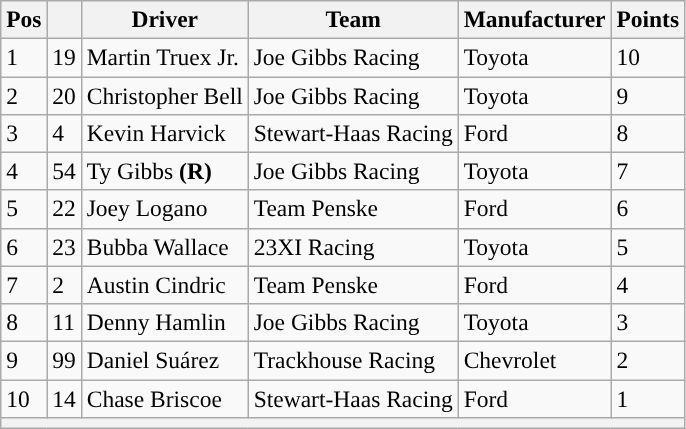<table class="wikitable" style="font-size:98%">
<tr>
<th>Pos</th>
<th></th>
<th>Driver</th>
<th>Team</th>
<th>Manufacturer</th>
<th>Points</th>
</tr>
<tr>
<td>1</td>
<td>19</td>
<td>Martin Truex Jr.</td>
<td>Joe Gibbs Racing</td>
<td>Toyota</td>
<td>10</td>
</tr>
<tr>
<td>2</td>
<td>20</td>
<td>Christopher Bell</td>
<td>Joe Gibbs Racing</td>
<td>Toyota</td>
<td>9</td>
</tr>
<tr>
<td>3</td>
<td>4</td>
<td>Kevin Harvick</td>
<td>Stewart-Haas Racing</td>
<td>Ford</td>
<td>8</td>
</tr>
<tr>
<td>4</td>
<td>54</td>
<td>Ty Gibbs <strong>(R)</strong></td>
<td>Joe Gibbs Racing</td>
<td>Toyota</td>
<td>7</td>
</tr>
<tr>
<td>5</td>
<td>22</td>
<td>Joey Logano</td>
<td>Team Penske</td>
<td>Ford</td>
<td>6</td>
</tr>
<tr>
<td>6</td>
<td>23</td>
<td>Bubba Wallace</td>
<td>23XI Racing</td>
<td>Toyota</td>
<td>5</td>
</tr>
<tr>
<td>7</td>
<td>2</td>
<td>Austin Cindric</td>
<td>Team Penske</td>
<td>Ford</td>
<td>4</td>
</tr>
<tr>
<td>8</td>
<td>11</td>
<td>Denny Hamlin</td>
<td>Joe Gibbs Racing</td>
<td>Toyota</td>
<td>3</td>
</tr>
<tr>
<td>9</td>
<td>99</td>
<td>Daniel Suárez</td>
<td>Trackhouse Racing</td>
<td>Chevrolet</td>
<td>2</td>
</tr>
<tr>
<td>10</td>
<td>14</td>
<td>Chase Briscoe</td>
<td>Stewart-Haas Racing</td>
<td>Ford</td>
<td>1</td>
</tr>
<tr>
<th colspan="6"></th>
</tr>
</table>
